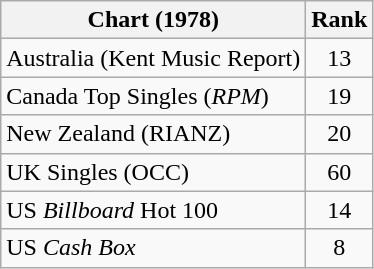<table class="wikitable sortable">
<tr>
<th align="left">Chart (1978)</th>
<th style="text-align:center;">Rank</th>
</tr>
<tr>
<td>Australia (Kent Music Report)</td>
<td style="text-align:center;">13</td>
</tr>
<tr>
<td>Canada Top Singles (<em>RPM</em>)</td>
<td style="text-align:center;">19</td>
</tr>
<tr>
<td>New Zealand (RIANZ)</td>
<td style="text-align:center;">20</td>
</tr>
<tr>
<td>UK Singles (OCC)</td>
<td style="text-align:center;">60</td>
</tr>
<tr>
<td>US <em>Billboard</em> Hot 100</td>
<td style="text-align:center;">14</td>
</tr>
<tr>
<td>US <em>Cash Box</em></td>
<td style="text-align:center;">8</td>
</tr>
</table>
